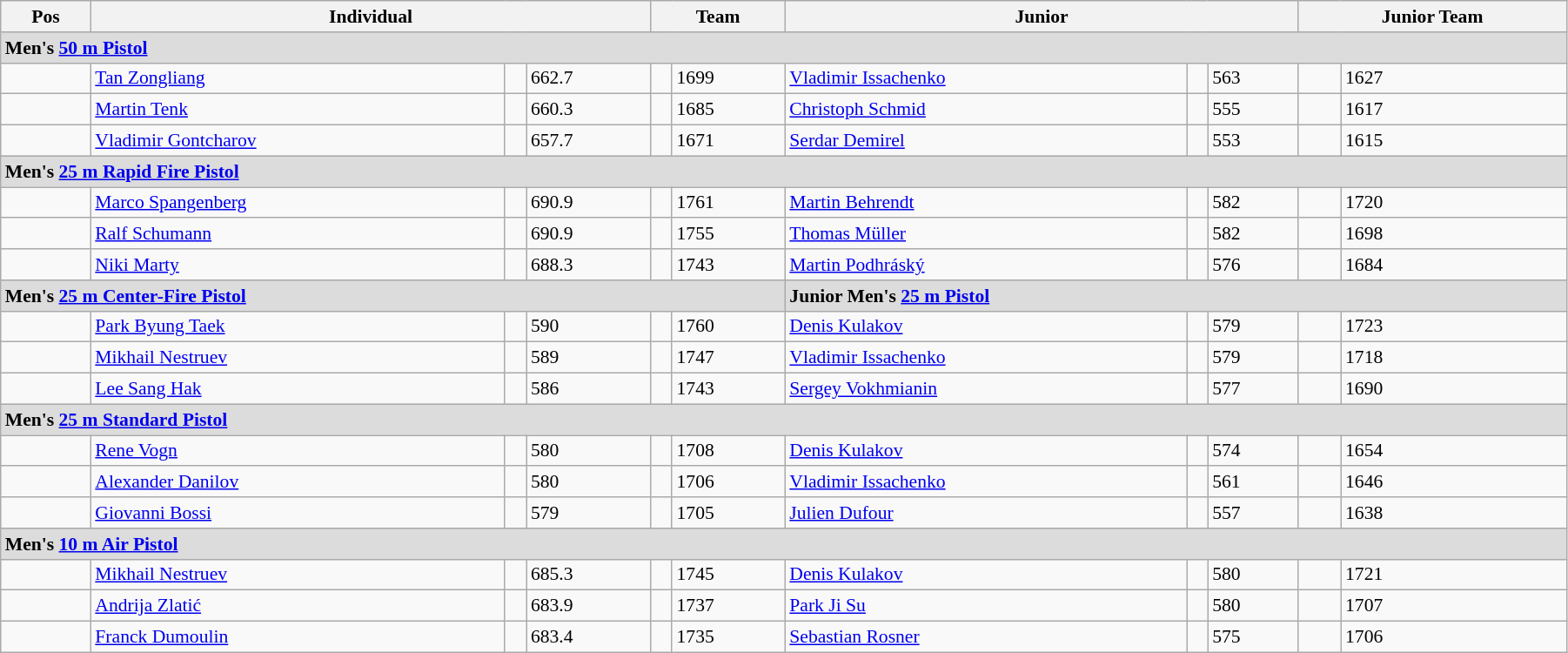<table class=wikitable style="width:95%; font-size: 90%;">
<tr>
<th>Pos</th>
<th colspan=3>Individual</th>
<th colspan=2>Team</th>
<th colspan=3>Junior</th>
<th colspan=3>Junior Team</th>
</tr>
<tr>
<td colspan=11 style="background:#dcdcdc"><strong>Men's <a href='#'>50 m Pistol</a></strong></td>
</tr>
<tr>
<td></td>
<td><a href='#'>Tan Zongliang</a></td>
<td></td>
<td>662.7</td>
<td></td>
<td>1699</td>
<td><a href='#'>Vladimir Issachenko</a></td>
<td></td>
<td>563</td>
<td></td>
<td>1627</td>
</tr>
<tr>
<td></td>
<td><a href='#'>Martin Tenk</a></td>
<td></td>
<td>660.3</td>
<td></td>
<td>1685</td>
<td><a href='#'>Christoph Schmid</a></td>
<td></td>
<td>555</td>
<td></td>
<td>1617</td>
</tr>
<tr>
<td></td>
<td><a href='#'>Vladimir Gontcharov</a></td>
<td></td>
<td>657.7</td>
<td></td>
<td>1671</td>
<td><a href='#'>Serdar Demirel</a></td>
<td></td>
<td>553</td>
<td></td>
<td>1615</td>
</tr>
<tr>
<td colspan=11 style="background:#dcdcdc"><strong>Men's <a href='#'>25 m Rapid Fire Pistol</a></strong></td>
</tr>
<tr>
<td></td>
<td><a href='#'>Marco Spangenberg</a></td>
<td></td>
<td>690.9</td>
<td></td>
<td>1761</td>
<td><a href='#'>Martin Behrendt</a></td>
<td></td>
<td>582</td>
<td></td>
<td>1720</td>
</tr>
<tr>
<td></td>
<td><a href='#'>Ralf Schumann</a></td>
<td></td>
<td>690.9</td>
<td></td>
<td>1755</td>
<td><a href='#'>Thomas Müller</a></td>
<td></td>
<td>582</td>
<td></td>
<td>1698</td>
</tr>
<tr>
<td></td>
<td><a href='#'>Niki Marty</a></td>
<td></td>
<td>688.3</td>
<td></td>
<td>1743</td>
<td><a href='#'>Martin Podhráský</a></td>
<td></td>
<td>576</td>
<td></td>
<td>1684</td>
</tr>
<tr>
<td colspan=6 style="background:#dcdcdc"><strong>Men's <a href='#'>25 m Center-Fire Pistol</a></strong></td>
<td colspan=5 style="background:#dcdcdc"><strong>Junior Men's <a href='#'>25 m Pistol</a></strong></td>
</tr>
<tr>
<td></td>
<td><a href='#'>Park Byung Taek</a></td>
<td></td>
<td>590</td>
<td></td>
<td>1760</td>
<td><a href='#'>Denis Kulakov</a></td>
<td></td>
<td>579</td>
<td></td>
<td>1723</td>
</tr>
<tr>
<td></td>
<td><a href='#'>Mikhail Nestruev</a></td>
<td></td>
<td>589</td>
<td></td>
<td>1747</td>
<td><a href='#'>Vladimir Issachenko</a></td>
<td></td>
<td>579</td>
<td></td>
<td>1718</td>
</tr>
<tr>
<td></td>
<td><a href='#'>Lee Sang Hak</a></td>
<td></td>
<td>586</td>
<td></td>
<td>1743</td>
<td><a href='#'>Sergey Vokhmianin</a></td>
<td></td>
<td>577</td>
<td></td>
<td>1690</td>
</tr>
<tr>
<td colspan=11 style="background:#dcdcdc"><strong>Men's <a href='#'>25 m Standard Pistol</a></strong></td>
</tr>
<tr>
<td></td>
<td><a href='#'>Rene Vogn</a></td>
<td></td>
<td>580</td>
<td></td>
<td>1708</td>
<td><a href='#'>Denis Kulakov</a></td>
<td></td>
<td>574</td>
<td></td>
<td>1654</td>
</tr>
<tr>
<td></td>
<td><a href='#'>Alexander Danilov</a></td>
<td></td>
<td>580</td>
<td></td>
<td>1706</td>
<td><a href='#'>Vladimir Issachenko</a></td>
<td></td>
<td>561</td>
<td></td>
<td>1646</td>
</tr>
<tr>
<td></td>
<td><a href='#'>Giovanni Bossi</a></td>
<td></td>
<td>579</td>
<td></td>
<td>1705</td>
<td><a href='#'>Julien Dufour</a></td>
<td></td>
<td>557</td>
<td></td>
<td>1638</td>
</tr>
<tr>
<td colspan=11 style="background:#dcdcdc"><strong>Men's <a href='#'>10 m Air Pistol</a></strong></td>
</tr>
<tr>
<td></td>
<td><a href='#'>Mikhail Nestruev</a></td>
<td></td>
<td>685.3</td>
<td></td>
<td>1745</td>
<td><a href='#'>Denis Kulakov</a></td>
<td></td>
<td>580</td>
<td></td>
<td>1721</td>
</tr>
<tr>
<td></td>
<td><a href='#'>Andrija Zlatić</a></td>
<td></td>
<td>683.9</td>
<td></td>
<td>1737</td>
<td><a href='#'>Park Ji Su</a></td>
<td></td>
<td>580</td>
<td></td>
<td>1707</td>
</tr>
<tr>
<td></td>
<td><a href='#'>Franck Dumoulin</a></td>
<td></td>
<td>683.4</td>
<td></td>
<td>1735</td>
<td><a href='#'>Sebastian Rosner</a></td>
<td></td>
<td>575</td>
<td></td>
<td>1706</td>
</tr>
</table>
